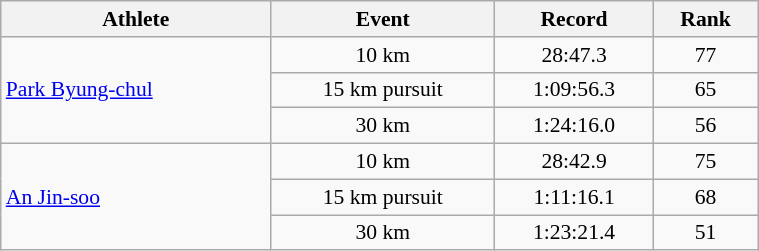<table class=wikitable style="font-size:90%; text-align:center; width:40%">
<tr>
<th>Athlete</th>
<th>Event</th>
<th>Record</th>
<th>Rank</th>
</tr>
<tr>
<td rowspan=3 align=left><a href='#'>Park Byung-chul</a></td>
<td>10 km</td>
<td>28:47.3</td>
<td>77</td>
</tr>
<tr>
<td>15 km pursuit</td>
<td>1:09:56.3</td>
<td>65</td>
</tr>
<tr>
<td>30 km</td>
<td>1:24:16.0</td>
<td>56</td>
</tr>
<tr>
<td rowspan=3 align=left><a href='#'>An Jin-soo</a></td>
<td>10 km</td>
<td>28:42.9</td>
<td>75</td>
</tr>
<tr>
<td>15 km pursuit</td>
<td>1:11:16.1</td>
<td>68</td>
</tr>
<tr>
<td>30 km</td>
<td>1:23:21.4</td>
<td>51</td>
</tr>
</table>
